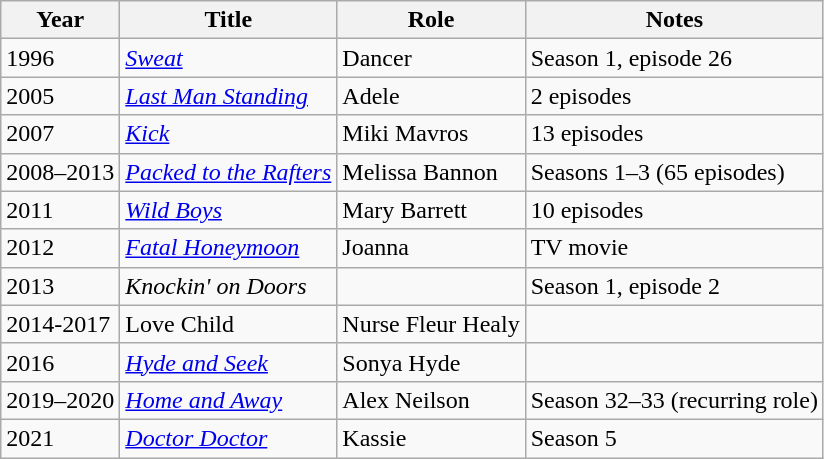<table class="wikitable sortable">
<tr>
<th>Year</th>
<th>Title</th>
<th>Role</th>
<th>Notes</th>
</tr>
<tr>
<td>1996</td>
<td><em><a href='#'>Sweat</a></em></td>
<td>Dancer</td>
<td>Season 1, episode 26</td>
</tr>
<tr>
<td>2005</td>
<td><em><a href='#'>Last Man Standing</a></em></td>
<td>Adele</td>
<td>2 episodes</td>
</tr>
<tr>
<td>2007</td>
<td><em><a href='#'>Kick</a></em></td>
<td>Miki Mavros</td>
<td>13 episodes</td>
</tr>
<tr>
<td>2008–2013</td>
<td><em><a href='#'>Packed to the Rafters</a></em></td>
<td>Melissa Bannon</td>
<td>Seasons 1–3 (65 episodes)</td>
</tr>
<tr>
<td>2011</td>
<td><em><a href='#'>Wild Boys</a></em></td>
<td>Mary Barrett</td>
<td>10 episodes</td>
</tr>
<tr>
<td>2012</td>
<td><em><a href='#'>Fatal Honeymoon</a></em></td>
<td>Joanna</td>
<td>TV movie</td>
</tr>
<tr>
<td>2013</td>
<td><em>Knockin' on Doors</em></td>
<td></td>
<td>Season 1, episode 2</td>
</tr>
<tr>
<td>2014-2017</td>
<td>Love Child</td>
<td>Nurse Fleur Healy</td>
<td></td>
</tr>
<tr>
<td>2016</td>
<td><em><a href='#'>Hyde and Seek</a></em></td>
<td>Sonya Hyde</td>
<td></td>
</tr>
<tr>
<td>2019–2020</td>
<td><em><a href='#'>Home and Away</a></em></td>
<td>Alex Neilson</td>
<td>Season 32–33 (recurring role)</td>
</tr>
<tr>
<td>2021</td>
<td><em><a href='#'>Doctor Doctor</a></em></td>
<td>Kassie</td>
<td>Season 5</td>
</tr>
</table>
